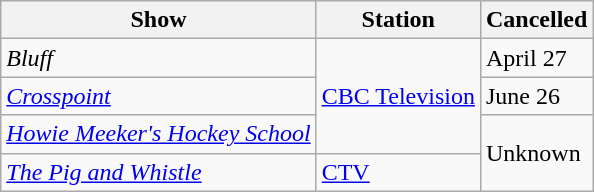<table class="wikitable">
<tr>
<th>Show</th>
<th>Station</th>
<th>Cancelled</th>
</tr>
<tr>
<td><em>Bluff</em></td>
<td rowspan="3"><a href='#'>CBC Television</a></td>
<td>April 27</td>
</tr>
<tr>
<td><em><a href='#'>Crosspoint</a></em></td>
<td>June 26</td>
</tr>
<tr>
<td><em><a href='#'>Howie Meeker's Hockey School</a></em></td>
<td rowspan="2">Unknown</td>
</tr>
<tr>
<td><em><a href='#'>The Pig and Whistle</a></em></td>
<td><a href='#'>CTV</a></td>
</tr>
</table>
